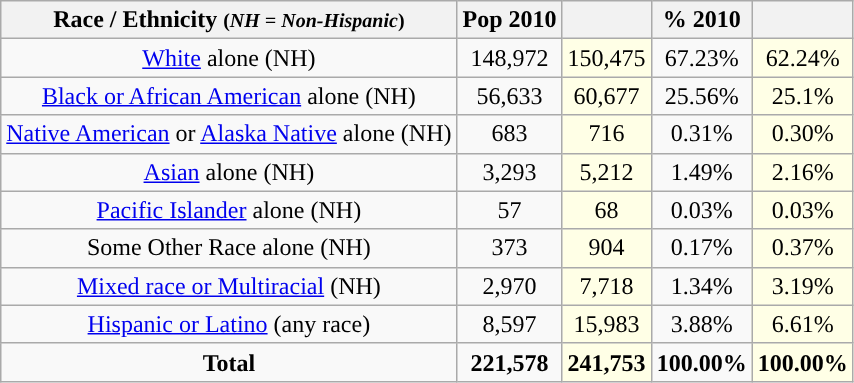<table class="wikitable" style="text-align:center;">
<tr>
<th>Race / Ethnicity <small>(<em>NH = Non-Hispanic</em>)</small></th>
<th>Pop 2010</th>
<th></th>
<th>% 2010</th>
<th></th>
</tr>
<tr>
<td><a href='#'>White</a> alone (NH)</td>
<td>148,972</td>
<td style='background: #ffffe6;'>150,475</td>
<td>67.23%</td>
<td style='background: #ffffe6;'>62.24%</td>
</tr>
<tr>
<td><a href='#'>Black or African American</a> alone (NH)</td>
<td>56,633</td>
<td style='background: #ffffe6;'>60,677</td>
<td>25.56%</td>
<td style='background: #ffffe6;'>25.1%</td>
</tr>
<tr>
<td><a href='#'>Native American</a> or <a href='#'>Alaska Native</a> alone (NH)</td>
<td>683</td>
<td style='background: #ffffe6;'>716</td>
<td>0.31%</td>
<td style='background: #ffffe6;'>0.30%</td>
</tr>
<tr>
<td><a href='#'>Asian</a> alone (NH)</td>
<td>3,293</td>
<td style='background: #ffffe6;'>5,212</td>
<td>1.49%</td>
<td style='background: #ffffe6;'>2.16%</td>
</tr>
<tr>
<td><a href='#'>Pacific Islander</a> alone (NH)</td>
<td>57</td>
<td style='background: #ffffe6;'>68</td>
<td>0.03%</td>
<td style='background: #ffffe6;'>0.03%</td>
</tr>
<tr>
<td>Some Other Race alone (NH)</td>
<td>373</td>
<td style='background: #ffffe6;'>904</td>
<td>0.17%</td>
<td style='background: #ffffe6;'>0.37%</td>
</tr>
<tr>
<td><a href='#'>Mixed race or Multiracial</a> (NH)</td>
<td>2,970</td>
<td style='background: #ffffe6;'>7,718</td>
<td>1.34%</td>
<td style='background: #ffffe6;'>3.19%</td>
</tr>
<tr>
<td><a href='#'>Hispanic or Latino</a> (any race)</td>
<td>8,597</td>
<td style='background: #ffffe6;'>15,983</td>
<td>3.88%</td>
<td style='background: #ffffe6;'>6.61%</td>
</tr>
<tr>
<td><strong>Total</strong></td>
<td><strong>221,578</strong></td>
<td style='background: #ffffe6;'><strong>241,753</strong></td>
<td><strong>100.00%</strong></td>
<td style='background: #ffffe6;'><strong>100.00%</strong></td>
</tr>
</table>
